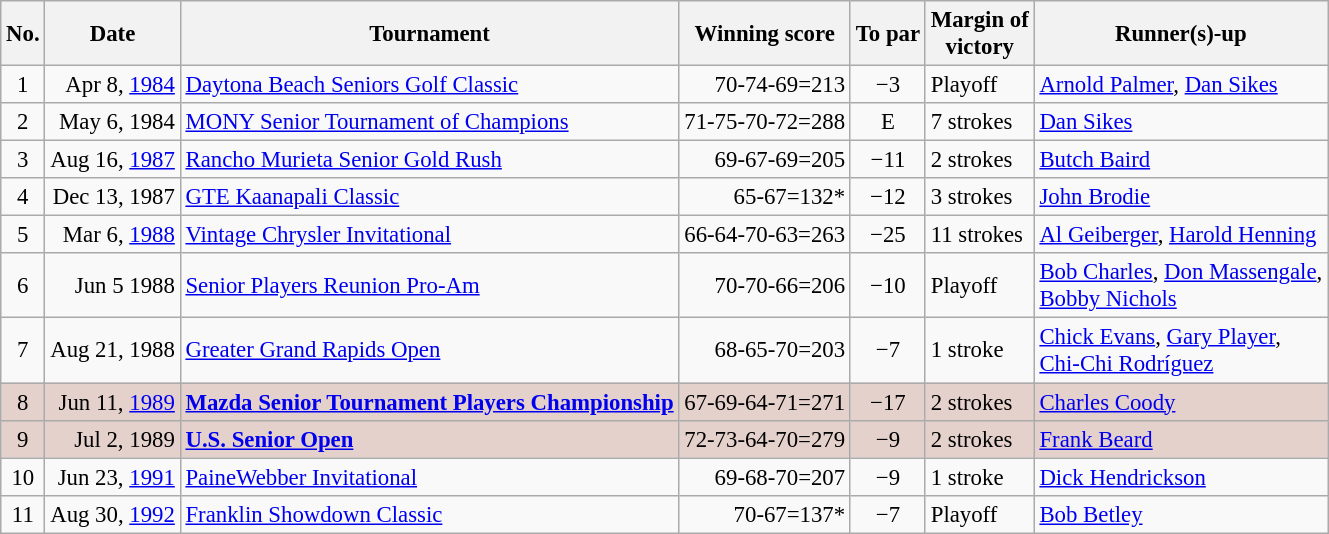<table class="wikitable" style="font-size:95%;">
<tr>
<th>No.</th>
<th>Date</th>
<th>Tournament</th>
<th>Winning score</th>
<th>To par</th>
<th>Margin of<br>victory</th>
<th>Runner(s)-up</th>
</tr>
<tr>
<td align=center>1</td>
<td align=right>Apr 8, <a href='#'>1984</a></td>
<td><a href='#'>Daytona Beach Seniors Golf Classic</a></td>
<td align=right>70-74-69=213</td>
<td align=center>−3</td>
<td>Playoff</td>
<td> <a href='#'>Arnold Palmer</a>,  <a href='#'>Dan Sikes</a></td>
</tr>
<tr>
<td align=center>2</td>
<td align=right>May 6, 1984</td>
<td><a href='#'>MONY Senior Tournament of Champions</a></td>
<td align=right>71-75-70-72=288</td>
<td align=center>E</td>
<td>7 strokes</td>
<td> <a href='#'>Dan Sikes</a></td>
</tr>
<tr>
<td align=center>3</td>
<td align=right>Aug 16, <a href='#'>1987</a></td>
<td><a href='#'>Rancho Murieta Senior Gold Rush</a></td>
<td align=right>69-67-69=205</td>
<td align=center>−11</td>
<td>2 strokes</td>
<td> <a href='#'>Butch Baird</a></td>
</tr>
<tr>
<td align=center>4</td>
<td align=right>Dec 13, 1987</td>
<td><a href='#'>GTE Kaanapali Classic</a></td>
<td align=right>65-67=132*</td>
<td align=center>−12</td>
<td>3 strokes</td>
<td> <a href='#'>John Brodie</a></td>
</tr>
<tr>
<td align=center>5</td>
<td align=right>Mar 6, <a href='#'>1988</a></td>
<td><a href='#'>Vintage Chrysler Invitational</a></td>
<td align=right>66-64-70-63=263</td>
<td align=center>−25</td>
<td>11 strokes</td>
<td> <a href='#'>Al Geiberger</a>,  <a href='#'>Harold Henning</a></td>
</tr>
<tr>
<td align=center>6</td>
<td align=right>Jun 5 1988</td>
<td><a href='#'>Senior Players Reunion Pro-Am</a></td>
<td align=right>70-70-66=206</td>
<td align=center>−10</td>
<td>Playoff</td>
<td> <a href='#'>Bob Charles</a>,  <a href='#'>Don Massengale</a>,<br> <a href='#'>Bobby Nichols</a></td>
</tr>
<tr>
<td align=center>7</td>
<td align=right>Aug 21, 1988</td>
<td><a href='#'>Greater Grand Rapids Open</a></td>
<td align=right>68-65-70=203</td>
<td align=center>−7</td>
<td>1 stroke</td>
<td> <a href='#'>Chick Evans</a>,  <a href='#'>Gary Player</a>,<br> <a href='#'>Chi-Chi Rodríguez</a></td>
</tr>
<tr style="background:#e5d1cb;">
<td align=center>8</td>
<td align=right>Jun 11, <a href='#'>1989</a></td>
<td><strong><a href='#'>Mazda Senior Tournament Players Championship</a></strong></td>
<td align=right>67-69-64-71=271</td>
<td align=center>−17</td>
<td>2 strokes</td>
<td> <a href='#'>Charles Coody</a></td>
</tr>
<tr style="background:#e5d1cb;">
<td align=center>9</td>
<td align=right>Jul 2, 1989</td>
<td><strong><a href='#'>U.S. Senior Open</a></strong></td>
<td align=right>72-73-64-70=279</td>
<td align=center>−9</td>
<td>2 strokes</td>
<td> <a href='#'>Frank Beard</a></td>
</tr>
<tr>
<td align=center>10</td>
<td align=right>Jun 23, <a href='#'>1991</a></td>
<td><a href='#'>PaineWebber Invitational</a></td>
<td align=right>69-68-70=207</td>
<td align=center>−9</td>
<td>1 stroke</td>
<td> <a href='#'>Dick Hendrickson</a></td>
</tr>
<tr>
<td align=center>11</td>
<td align=right>Aug 30, <a href='#'>1992</a></td>
<td><a href='#'>Franklin Showdown Classic</a></td>
<td align=right>70-67=137*</td>
<td align=center>−7</td>
<td>Playoff</td>
<td> <a href='#'>Bob Betley</a></td>
</tr>
</table>
